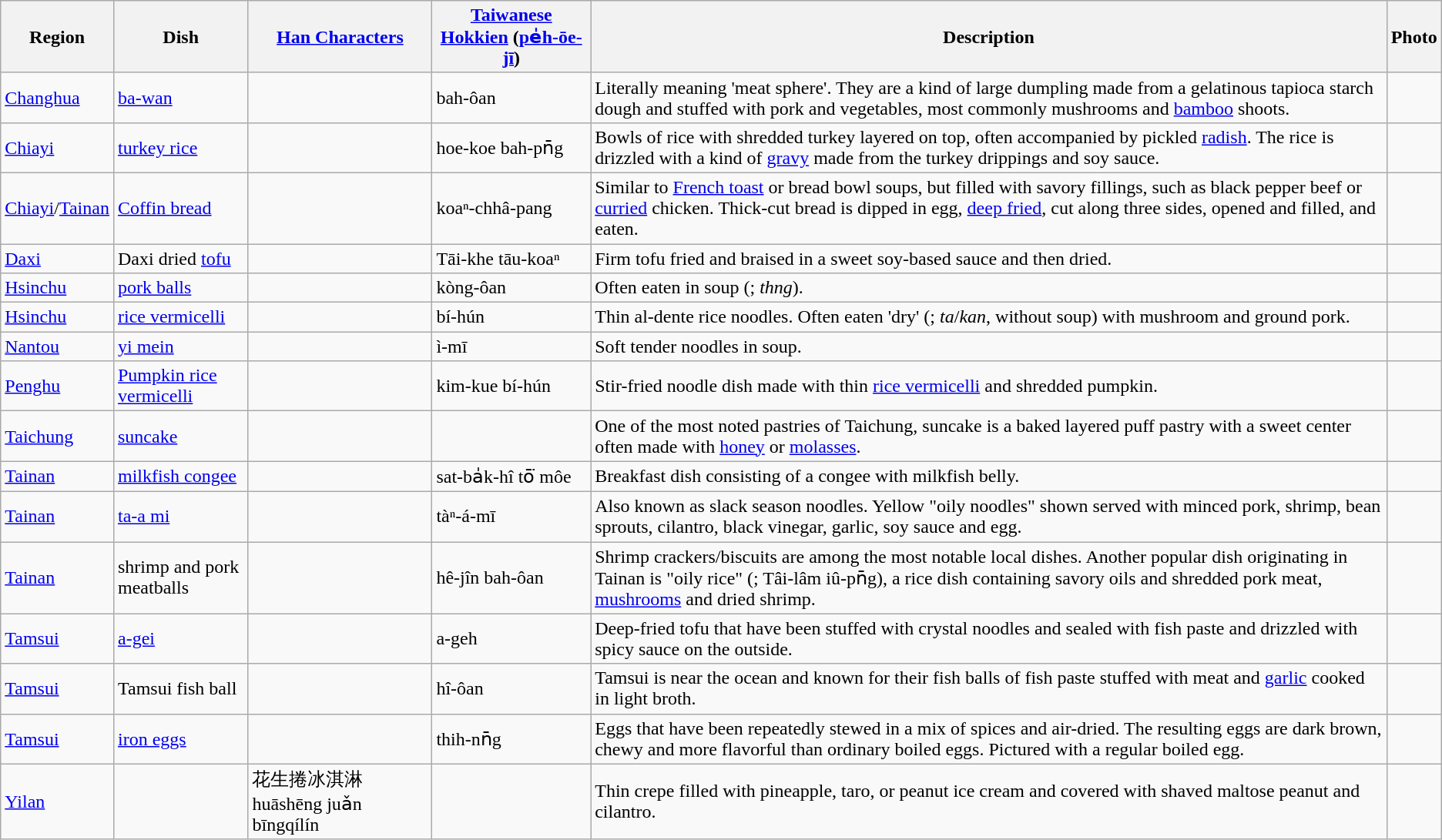<table class="wikitable sortable">
<tr>
<th>Region</th>
<th>Dish</th>
<th><a href='#'>Han Characters</a></th>
<th><a href='#'>Taiwanese Hokkien</a> (<a href='#'>pe̍h-ōe-jī</a>)</th>
<th>Description</th>
<th>Photo</th>
</tr>
<tr>
<td><a href='#'>Changhua</a></td>
<td><a href='#'>ba-wan</a></td>
<td></td>
<td>bah-ôan</td>
<td>Literally meaning 'meat sphere'. They are a kind of large dumpling made from a gelatinous tapioca starch dough and stuffed with pork and vegetables, most commonly mushrooms and <a href='#'>bamboo</a> shoots.</td>
<td></td>
</tr>
<tr>
<td><a href='#'>Chiayi</a></td>
<td><a href='#'>turkey rice</a></td>
<td></td>
<td>hoe-koe bah-pn̄g</td>
<td>Bowls of rice with shredded turkey layered on top, often accompanied by pickled <a href='#'>radish</a>. The rice is drizzled with a kind of <a href='#'>gravy</a> made from the turkey drippings and soy sauce.</td>
<td></td>
</tr>
<tr>
<td><a href='#'>Chiayi</a>/<a href='#'>Tainan</a></td>
<td><a href='#'>Coffin bread</a></td>
<td></td>
<td>koaⁿ-chhâ-pang</td>
<td>Similar to <a href='#'>French toast</a> or bread bowl soups, but filled with savory fillings, such as black pepper beef or <a href='#'>curried</a> chicken. Thick-cut bread is dipped in egg, <a href='#'>deep fried</a>, cut along three sides, opened and filled, and eaten.</td>
<td></td>
</tr>
<tr>
<td><a href='#'>Daxi</a></td>
<td>Daxi dried <a href='#'>tofu</a></td>
<td></td>
<td>Tāi-khe tāu-koaⁿ</td>
<td>Firm tofu fried and braised in a sweet soy-based sauce and then dried.</td>
<td></td>
</tr>
<tr>
<td><a href='#'>Hsinchu</a></td>
<td><a href='#'>pork balls</a></td>
<td></td>
<td>kòng-ôan</td>
<td>Often eaten in soup (; <em>thng</em>).</td>
<td></td>
</tr>
<tr>
<td><a href='#'>Hsinchu</a></td>
<td><a href='#'>rice vermicelli</a></td>
<td></td>
<td>bí-hún</td>
<td>Thin al-dente rice noodles. Often eaten 'dry' (; <em>ta</em>/<em>kan</em>, without soup) with mushroom and ground pork.</td>
<td></td>
</tr>
<tr>
<td><a href='#'>Nantou</a></td>
<td><a href='#'>yi mein</a></td>
<td></td>
<td>ì-mī</td>
<td>Soft tender noodles in soup.</td>
<td></td>
</tr>
<tr>
<td><a href='#'>Penghu</a></td>
<td><a href='#'>Pumpkin rice vermicelli</a></td>
<td></td>
<td>kim-kue bí-hún</td>
<td>Stir-fried noodle dish made with thin <a href='#'>rice vermicelli</a> and shredded pumpkin.</td>
<td></td>
</tr>
<tr>
<td><a href='#'>Taichung</a></td>
<td><a href='#'>suncake</a></td>
<td></td>
<td></td>
<td>One of the most noted pastries of Taichung, suncake is a baked layered puff pastry with a sweet center often made with <a href='#'>honey</a> or <a href='#'>molasses</a>.</td>
<td></td>
</tr>
<tr>
<td><a href='#'>Tainan</a></td>
<td><a href='#'>milkfish congee</a></td>
<td></td>
<td>sat-ba̍k-hî tō͘ môe</td>
<td>Breakfast dish consisting of a congee with milkfish belly.</td>
<td></td>
</tr>
<tr>
<td><a href='#'>Tainan</a></td>
<td><a href='#'>ta-a mi</a></td>
<td></td>
<td>tàⁿ-á-mī</td>
<td>Also known as slack season noodles. Yellow "oily noodles" shown served with minced pork, shrimp, bean sprouts, cilantro, black vinegar, garlic, soy sauce and egg.</td>
<td></td>
</tr>
<tr>
<td><a href='#'>Tainan</a></td>
<td>shrimp and pork meatballs</td>
<td></td>
<td>hê-jîn bah-ôan</td>
<td>Shrimp crackers/biscuits are among the most notable local dishes. Another popular dish originating in Tainan is "oily rice" (; Tâi-lâm iû-pn̄g), a rice dish containing savory oils and shredded pork meat, <a href='#'>mushrooms</a> and dried shrimp.</td>
<td></td>
</tr>
<tr>
<td><a href='#'>Tamsui</a></td>
<td><a href='#'>a-gei</a></td>
<td></td>
<td>a-geh</td>
<td>Deep-fried tofu that have been stuffed with crystal noodles and sealed with fish paste and drizzled with spicy sauce on the outside.</td>
<td></td>
</tr>
<tr>
<td><a href='#'>Tamsui</a></td>
<td>Tamsui fish ball</td>
<td></td>
<td>hî-ôan</td>
<td>Tamsui is near the ocean and known for their fish balls of fish paste stuffed with meat and <a href='#'>garlic</a> cooked in light broth.</td>
<td></td>
</tr>
<tr>
<td><a href='#'>Tamsui</a></td>
<td><a href='#'>iron eggs</a></td>
<td></td>
<td>thih-nn̄g</td>
<td>Eggs that have been repeatedly stewed in a mix of spices and air-dried. The resulting eggs are dark brown, chewy and more flavorful than ordinary boiled eggs. Pictured with a regular boiled egg.</td>
<td></td>
</tr>
<tr>
<td><a href='#'>Yilan</a></td>
<td></td>
<td>花生捲冰淇淋 huāshēng juǎn bīngqílín</td>
<td></td>
<td>Thin crepe filled with pineapple, taro, or peanut ice cream and covered with shaved maltose peanut and cilantro.</td>
<td></td>
</tr>
</table>
